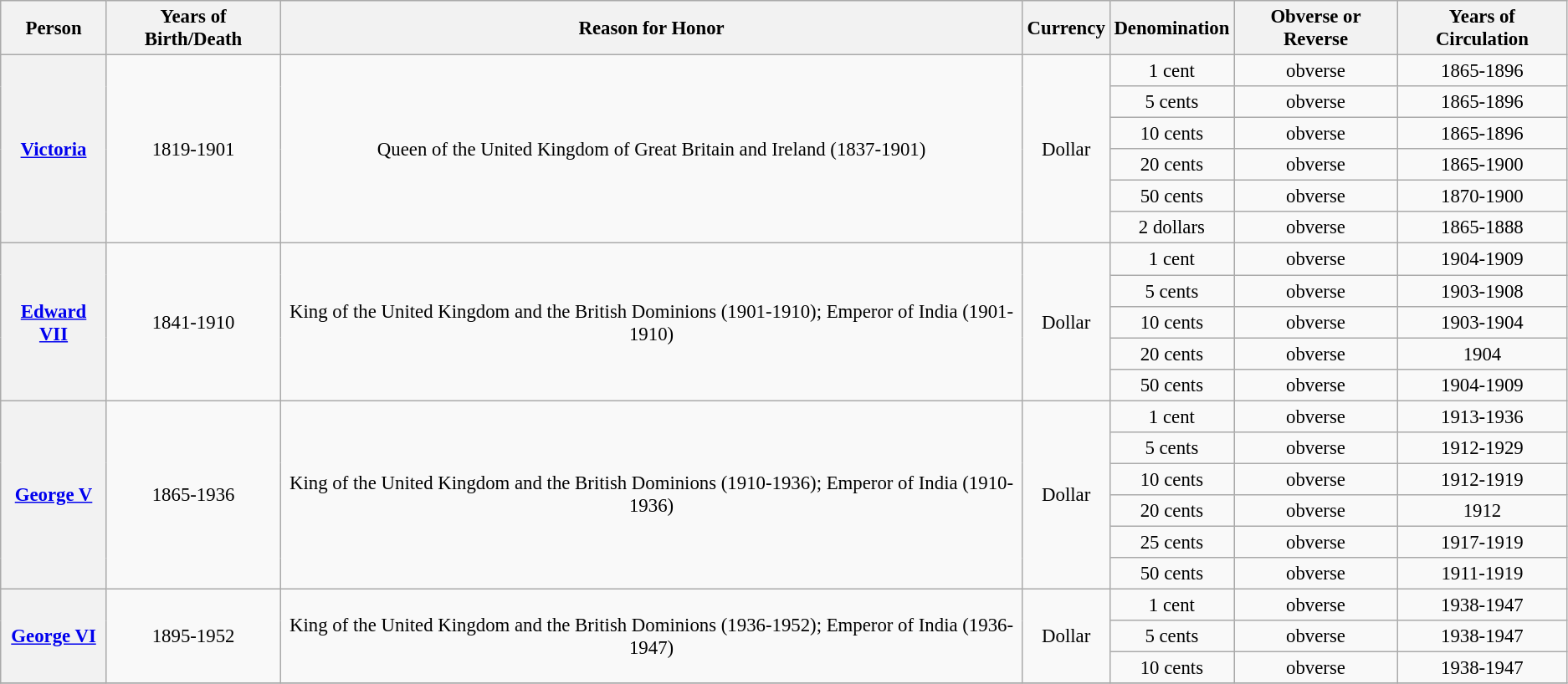<table class="wikitable" style="font-size:95%; text-align:center;">
<tr>
<th>Person</th>
<th>Years of Birth/Death</th>
<th>Reason for Honor</th>
<th>Currency</th>
<th>Denomination</th>
<th>Obverse or Reverse</th>
<th>Years of Circulation</th>
</tr>
<tr>
<th rowspan="6"><a href='#'>Victoria</a></th>
<td rowspan="6">1819-1901</td>
<td rowspan="6">Queen of the United Kingdom of Great Britain and Ireland (1837-1901)</td>
<td rowspan="6">Dollar</td>
<td>1 cent</td>
<td>obverse</td>
<td>1865-1896</td>
</tr>
<tr>
<td>5 cents</td>
<td>obverse</td>
<td>1865-1896</td>
</tr>
<tr>
<td>10 cents</td>
<td>obverse</td>
<td>1865-1896</td>
</tr>
<tr>
<td>20 cents</td>
<td>obverse</td>
<td>1865-1900</td>
</tr>
<tr>
<td>50 cents</td>
<td>obverse</td>
<td>1870-1900</td>
</tr>
<tr>
<td>2 dollars</td>
<td>obverse</td>
<td>1865-1888</td>
</tr>
<tr>
<th rowspan="5"><a href='#'>Edward VII</a></th>
<td rowspan="5">1841-1910</td>
<td rowspan="5">King of the United Kingdom and the British Dominions (1901-1910); Emperor of India (1901-1910)</td>
<td rowspan="5">Dollar</td>
<td>1 cent</td>
<td>obverse</td>
<td>1904-1909</td>
</tr>
<tr>
<td>5 cents</td>
<td>obverse</td>
<td>1903-1908</td>
</tr>
<tr>
<td>10 cents</td>
<td>obverse</td>
<td>1903-1904</td>
</tr>
<tr>
<td>20 cents</td>
<td>obverse</td>
<td>1904</td>
</tr>
<tr>
<td>50 cents</td>
<td>obverse</td>
<td>1904-1909</td>
</tr>
<tr>
<th rowspan="6"><a href='#'>George V</a></th>
<td rowspan="6">1865-1936</td>
<td rowspan="6">King of the United Kingdom and the British Dominions (1910-1936); Emperor of India (1910-1936)</td>
<td rowspan="6">Dollar</td>
<td>1 cent</td>
<td>obverse</td>
<td>1913-1936</td>
</tr>
<tr>
<td>5 cents</td>
<td>obverse</td>
<td>1912-1929</td>
</tr>
<tr>
<td>10 cents</td>
<td>obverse</td>
<td>1912-1919</td>
</tr>
<tr>
<td>20 cents</td>
<td>obverse</td>
<td>1912</td>
</tr>
<tr>
<td>25 cents</td>
<td>obverse</td>
<td>1917-1919</td>
</tr>
<tr>
<td>50 cents</td>
<td>obverse</td>
<td>1911-1919</td>
</tr>
<tr>
<th rowspan="3"><a href='#'>George VI</a></th>
<td rowspan="3">1895-1952</td>
<td rowspan="3">King of the United Kingdom and the British Dominions (1936-1952); Emperor of India (1936-1947)</td>
<td rowspan="3">Dollar</td>
<td>1 cent</td>
<td>obverse</td>
<td>1938-1947</td>
</tr>
<tr>
<td>5 cents</td>
<td>obverse</td>
<td>1938-1947</td>
</tr>
<tr>
<td>10 cents</td>
<td>obverse</td>
<td>1938-1947</td>
</tr>
<tr>
</tr>
</table>
